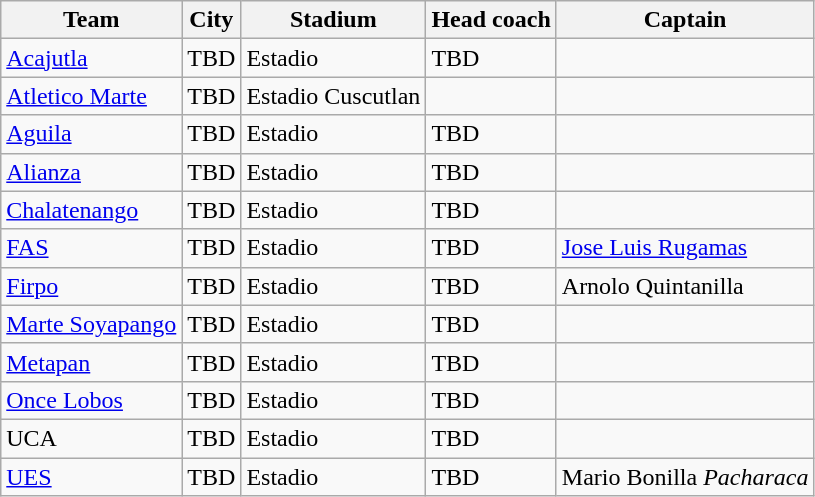<table class="wikitable">
<tr>
<th>Team</th>
<th>City</th>
<th>Stadium</th>
<th>Head coach</th>
<th>Captain</th>
</tr>
<tr>
<td><a href='#'>Acajutla</a></td>
<td>TBD</td>
<td>Estadio</td>
<td> TBD</td>
<td></td>
</tr>
<tr>
<td><a href='#'>Atletico Marte</a></td>
<td>TBD</td>
<td>Estadio Cuscutlan</td>
<td></td>
<td></td>
</tr>
<tr>
<td><a href='#'>Aguila</a></td>
<td>TBD</td>
<td>Estadio</td>
<td> TBD</td>
<td></td>
</tr>
<tr>
<td><a href='#'>Alianza</a></td>
<td>TBD</td>
<td>Estadio</td>
<td> TBD</td>
<td></td>
</tr>
<tr>
<td><a href='#'>Chalatenango</a></td>
<td>TBD</td>
<td>Estadio</td>
<td> TBD</td>
<td></td>
</tr>
<tr>
<td><a href='#'>FAS</a></td>
<td>TBD</td>
<td>Estadio</td>
<td> TBD</td>
<td> <a href='#'>Jose Luis Rugamas</a></td>
</tr>
<tr>
<td><a href='#'>Firpo</a></td>
<td>TBD</td>
<td>Estadio</td>
<td> TBD</td>
<td> Arnolo Quintanilla</td>
</tr>
<tr>
<td><a href='#'>Marte Soyapango</a></td>
<td>TBD</td>
<td>Estadio</td>
<td> TBD</td>
<td></td>
</tr>
<tr>
<td><a href='#'>Metapan</a></td>
<td>TBD</td>
<td>Estadio</td>
<td> TBD</td>
<td></td>
</tr>
<tr>
<td><a href='#'>Once Lobos</a></td>
<td>TBD</td>
<td>Estadio</td>
<td> TBD</td>
<td></td>
</tr>
<tr>
<td>UCA</td>
<td>TBD</td>
<td>Estadio</td>
<td> TBD</td>
<td></td>
</tr>
<tr>
<td><a href='#'>UES</a></td>
<td>TBD</td>
<td>Estadio</td>
<td> TBD</td>
<td> Mario Bonilla <em>Pacharaca</em></td>
</tr>
</table>
